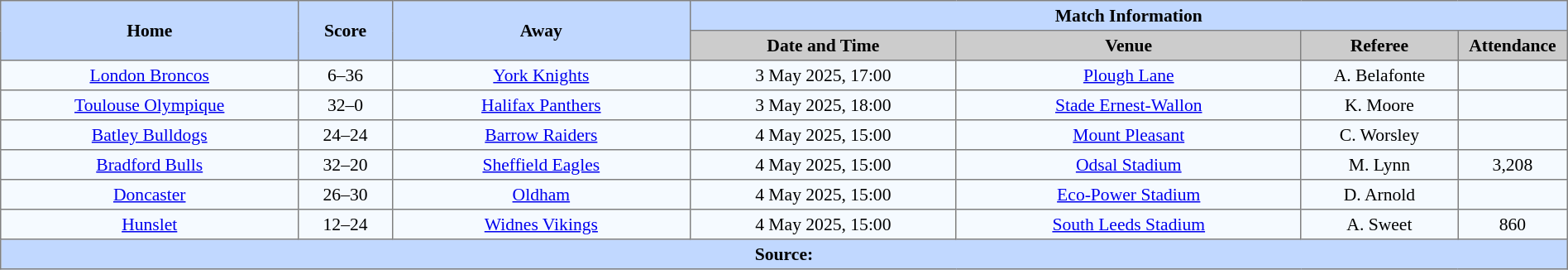<table border=1 style="border-collapse:collapse; font-size:90%; text-align:center;" cellpadding=3 cellspacing=0 width=100%>
<tr bgcolor=#C1D8FF>
<th scope="col" rowspan=2 width=19%>Home</th>
<th scope="col" rowspan=2 width=6%>Score</th>
<th scope="col" rowspan=2 width=19%>Away</th>
<th colspan=4>Match Information</th>
</tr>
<tr bgcolor=#CCCCCC>
<th scope="col" width=17%>Date and Time</th>
<th scope="col" width=22%>Venue</th>
<th scope="col" width=10%>Referee</th>
<th scope="col" width=7%>Attendance</th>
</tr>
<tr bgcolor=#F5FAFF>
<td> <a href='#'>London Broncos</a></td>
<td>6–36</td>
<td> <a href='#'>York Knights</a></td>
<td>3 May 2025, 17:00</td>
<td><a href='#'>Plough Lane</a></td>
<td>A. Belafonte</td>
<td></td>
</tr>
<tr bgcolor=#F5FAFF>
<td> <a href='#'>Toulouse Olympique</a></td>
<td>32–0</td>
<td> <a href='#'>Halifax Panthers</a></td>
<td>3 May 2025, 18:00</td>
<td><a href='#'>Stade Ernest-Wallon</a></td>
<td>K. Moore</td>
<td></td>
</tr>
<tr bgcolor=#F5FAFF>
<td> <a href='#'>Batley Bulldogs</a></td>
<td>24–24</td>
<td> <a href='#'>Barrow Raiders</a></td>
<td>4 May 2025, 15:00</td>
<td><a href='#'>Mount Pleasant</a></td>
<td>C. Worsley</td>
<td></td>
</tr>
<tr bgcolor=#F5FAFF>
<td> <a href='#'>Bradford Bulls</a></td>
<td>32–20</td>
<td> <a href='#'>Sheffield Eagles</a></td>
<td>4 May 2025, 15:00</td>
<td><a href='#'>Odsal Stadium</a></td>
<td>M. Lynn</td>
<td>3,208</td>
</tr>
<tr bgcolor=#F5FAFF>
<td> <a href='#'>Doncaster</a></td>
<td>26–30</td>
<td> <a href='#'>Oldham</a></td>
<td>4 May 2025, 15:00</td>
<td><a href='#'>Eco-Power Stadium</a></td>
<td>D. Arnold</td>
<td></td>
</tr>
<tr bgcolor=#F5FAFF>
<td> <a href='#'>Hunslet</a></td>
<td>12–24</td>
<td> <a href='#'>Widnes Vikings</a></td>
<td>4 May 2025, 15:00</td>
<td><a href='#'>South Leeds Stadium</a></td>
<td>A. Sweet</td>
<td>860</td>
</tr>
<tr style="background:#c1d8ff;">
<th colspan=7>Source:</th>
</tr>
</table>
